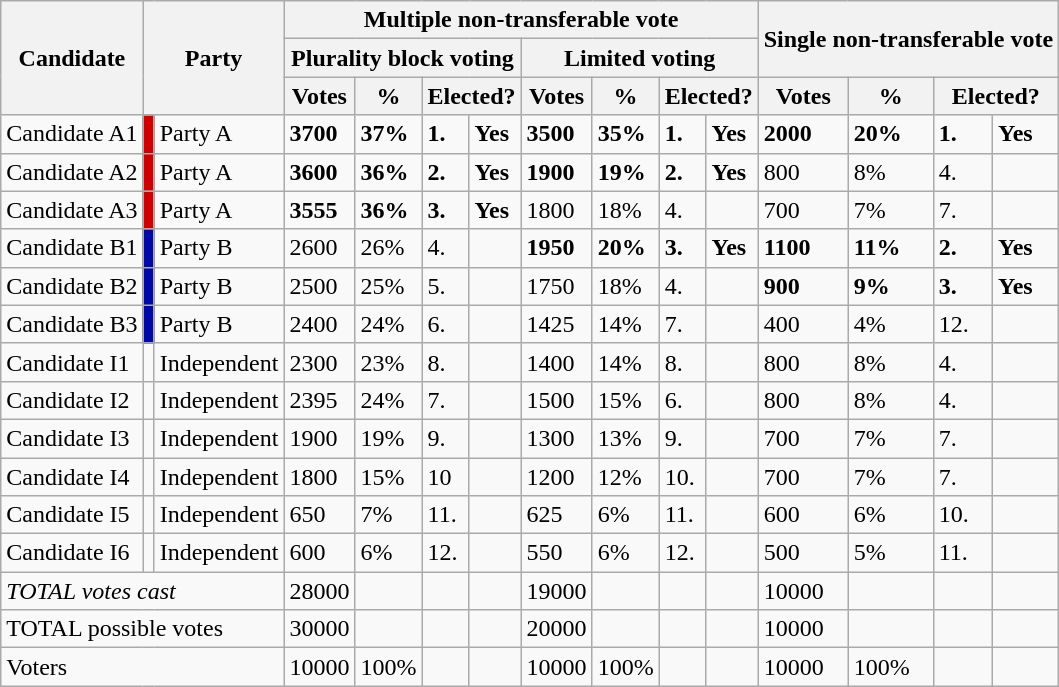<table class="wikitable">
<tr>
<th rowspan="3">Candidate</th>
<th colspan="2" rowspan="3">Party</th>
<th colspan="8">Multiple non-transferable vote</th>
<th colspan="4" rowspan="2">Single non-transferable vote</th>
</tr>
<tr>
<th colspan="4">Plurality block voting</th>
<th colspan="4">Limited voting</th>
</tr>
<tr>
<th>Votes</th>
<th>%</th>
<th colspan="2">Elected?</th>
<th>Votes</th>
<th>%</th>
<th colspan="2">Elected?</th>
<th>Votes</th>
<th>%</th>
<th colspan="2">Elected?</th>
</tr>
<tr>
<td>Candidate A1</td>
<td style="background:#D10000"></td>
<td>Party A</td>
<td><strong>3700</strong></td>
<td><strong>37%</strong></td>
<td><strong>1.</strong></td>
<td><strong>Yes</strong></td>
<td><strong>3500</strong></td>
<td><strong>35%</strong></td>
<td><strong>1.</strong></td>
<td><strong>Yes</strong></td>
<td><strong>2000</strong></td>
<td><strong>20%</strong></td>
<td><strong>1.</strong></td>
<td><strong>Yes</strong></td>
</tr>
<tr>
<td>Candidate A2</td>
<td style="background:#D10000"></td>
<td>Party A</td>
<td><strong>3600</strong></td>
<td><strong>36%</strong></td>
<td><strong>2.</strong></td>
<td><strong>Yes</strong></td>
<td><strong>1900</strong></td>
<td><strong>19%</strong></td>
<td><strong>2.</strong></td>
<td><strong>Yes</strong></td>
<td>800</td>
<td>8%</td>
<td>4.</td>
<td></td>
</tr>
<tr>
<td>Candidate A3</td>
<td style="background:#D10000"></td>
<td>Party A</td>
<td><strong>3555</strong></td>
<td><strong>36%</strong></td>
<td><strong>3.</strong></td>
<td><strong>Yes</strong></td>
<td>1800</td>
<td>18%</td>
<td>4.</td>
<td></td>
<td>700</td>
<td>7%</td>
<td>7.</td>
<td></td>
</tr>
<tr>
<td>Candidate B1</td>
<td style="background:#0008A5"></td>
<td>Party B</td>
<td>2600</td>
<td>26%</td>
<td>4.</td>
<td></td>
<td><strong>1950</strong></td>
<td><strong>20%</strong></td>
<td><strong>3.</strong></td>
<td><strong>Yes</strong></td>
<td><strong>1100</strong></td>
<td><strong>11%</strong></td>
<td><strong>2.</strong></td>
<td><strong>Yes</strong></td>
</tr>
<tr>
<td>Candidate B2</td>
<td style="background:#0008A5"></td>
<td>Party B</td>
<td>2500</td>
<td>25%</td>
<td>5.</td>
<td></td>
<td>1750</td>
<td>18%</td>
<td>4.</td>
<td></td>
<td><strong>900</strong></td>
<td><strong>9%</strong></td>
<td><strong>3.</strong></td>
<td><strong>Yes</strong></td>
</tr>
<tr>
<td>Candidate B3</td>
<td style="background:#0008A5"></td>
<td>Party B</td>
<td>2400</td>
<td>24%</td>
<td>6.</td>
<td></td>
<td>1425</td>
<td>14%</td>
<td>7.</td>
<td></td>
<td>400</td>
<td>4%</td>
<td>12.</td>
<td></td>
</tr>
<tr>
<td>Candidate I1</td>
<td></td>
<td>Independent</td>
<td>2300</td>
<td>23%</td>
<td>8.</td>
<td></td>
<td>1400</td>
<td>14%</td>
<td>8.</td>
<td></td>
<td>800</td>
<td>8%</td>
<td>4.</td>
<td></td>
</tr>
<tr>
<td>Candidate I2</td>
<td></td>
<td>Independent</td>
<td>2395</td>
<td>24%</td>
<td>7.</td>
<td></td>
<td>1500</td>
<td>15%</td>
<td>6.</td>
<td></td>
<td>800</td>
<td>8%</td>
<td>4.</td>
<td></td>
</tr>
<tr>
<td>Candidate I3</td>
<td></td>
<td>Independent</td>
<td>1900</td>
<td>19%</td>
<td>9.</td>
<td></td>
<td>1300</td>
<td>13%</td>
<td>9.</td>
<td></td>
<td>700</td>
<td>7%</td>
<td>7.</td>
<td></td>
</tr>
<tr>
<td>Candidate I4</td>
<td></td>
<td>Independent</td>
<td>1800</td>
<td>15%</td>
<td>10</td>
<td></td>
<td>1200</td>
<td>12%</td>
<td>10.</td>
<td></td>
<td>700</td>
<td>7%</td>
<td>7.</td>
<td></td>
</tr>
<tr>
<td>Candidate I5</td>
<td></td>
<td>Independent</td>
<td>650</td>
<td>7%</td>
<td>11.</td>
<td></td>
<td>625</td>
<td>6%</td>
<td>11.</td>
<td></td>
<td>600</td>
<td>6%</td>
<td>10.</td>
<td></td>
</tr>
<tr>
<td>Candidate I6</td>
<td></td>
<td>Independent</td>
<td>600</td>
<td>6%</td>
<td>12.</td>
<td></td>
<td>550</td>
<td>6%</td>
<td>12.</td>
<td></td>
<td>500</td>
<td>5%</td>
<td>11.</td>
<td></td>
</tr>
<tr>
<td colspan="3"><em>TOTAL votes cast</em></td>
<td>28000</td>
<td></td>
<td></td>
<td></td>
<td>19000</td>
<td></td>
<td></td>
<td></td>
<td>10000</td>
<td></td>
<td></td>
<td></td>
</tr>
<tr>
<td colspan="3">TOTAL possible votes</td>
<td>30000</td>
<td></td>
<td></td>
<td></td>
<td>20000</td>
<td></td>
<td></td>
<td></td>
<td>10000</td>
<td></td>
<td></td>
<td></td>
</tr>
<tr>
<td colspan="3">Voters</td>
<td>10000</td>
<td>100%</td>
<td></td>
<td></td>
<td>10000</td>
<td>100%</td>
<td></td>
<td></td>
<td>10000</td>
<td>100%</td>
<td></td>
<td></td>
</tr>
</table>
